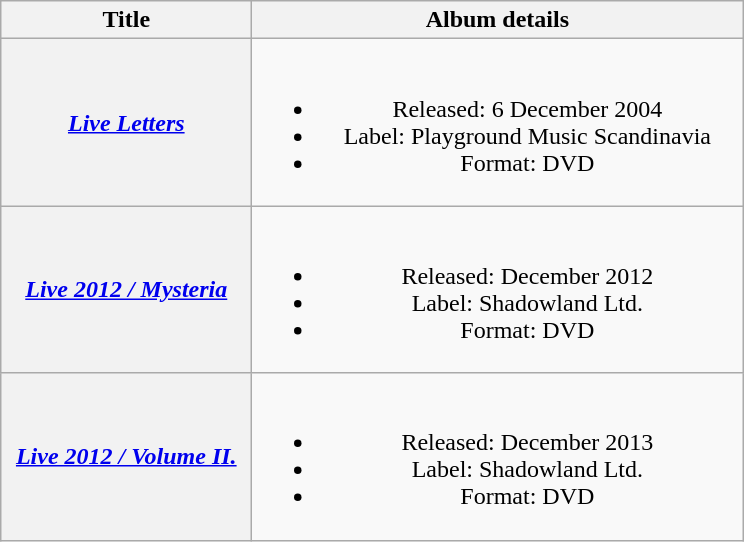<table class="wikitable plainrowheaders" style="text-align:center;" border="1">
<tr>
<th scope="col" style="width:10em;">Title</th>
<th scope="col" style="width:20em;">Album details</th>
</tr>
<tr>
<th scope="row"><em><a href='#'>Live Letters</a></em></th>
<td><br><ul><li>Released: 6 December 2004</li><li>Label: Playground Music Scandinavia</li><li>Format: DVD</li></ul></td>
</tr>
<tr>
<th scope="row"><em><a href='#'>Live 2012 / Mysteria </a></em></th>
<td><br><ul><li>Released: December 2012</li><li>Label: Shadowland Ltd.</li><li>Format: DVD</li></ul></td>
</tr>
<tr>
<th scope="row"><em><a href='#'>Live 2012 / Volume II. </a></em></th>
<td><br><ul><li>Released: December 2013</li><li>Label: Shadowland Ltd.</li><li>Format: DVD</li></ul></td>
</tr>
</table>
